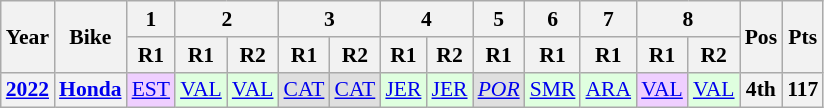<table class="wikitable" style="text-align:center; font-size:90%;">
<tr>
<th rowspan="2">Year</th>
<th rowspan="2">Bike</th>
<th colspan="1">1</th>
<th colspan="2">2</th>
<th colspan="2">3</th>
<th colspan="2">4</th>
<th colspan="1">5</th>
<th colspan="1">6</th>
<th colspan="1">7</th>
<th colspan="2">8</th>
<th rowspan="2">Pos</th>
<th rowspan="2">Pts</th>
</tr>
<tr>
<th>R1</th>
<th>R1</th>
<th>R2</th>
<th>R1</th>
<th>R2</th>
<th>R1</th>
<th>R2</th>
<th>R1</th>
<th>R1</th>
<th>R1</th>
<th>R1</th>
<th>R2</th>
</tr>
<tr>
<th><a href='#'>2022</a></th>
<th><a href='#'>Honda</a></th>
<td style="background:#efcfff;"><a href='#'>EST</a><br></td>
<td style="background:#dfffdf;"><a href='#'>VAL</a><br></td>
<td style="background:#dfffdf;"><a href='#'>VAL</a><br></td>
<td style="background:#dfdfdf;"><a href='#'>CAT</a><br></td>
<td style="background:#dfdfdf;"><a href='#'>CAT</a><br></td>
<td style="background:#dfffdf;"><a href='#'>JER</a><br></td>
<td style="background:#dfffdf;"><a href='#'>JER</a><br></td>
<td style="background:#dfdfdf;"><em><a href='#'>POR</a></em><br></td>
<td style="background:#dfffdf;"><a href='#'>SMR</a><br></td>
<td style="background:#dfffdf;"><a href='#'>ARA</a><br></td>
<td style="background:#efcfff;"><a href='#'>VAL</a><br></td>
<td style="background:#dfffdf;"><a href='#'>VAL</a><br></td>
<th>4th</th>
<th>117</th>
</tr>
</table>
